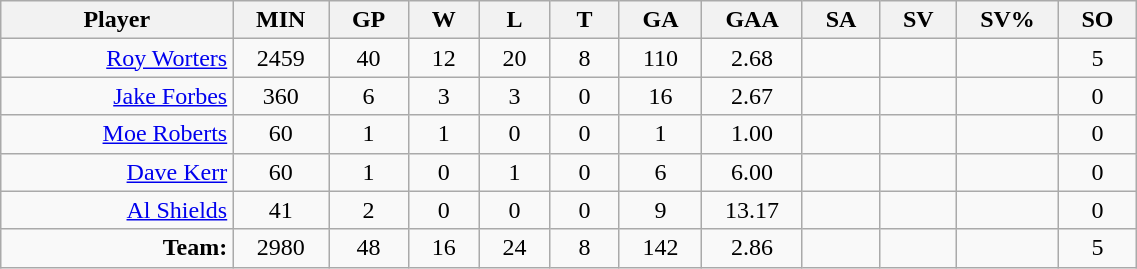<table class="wikitable sortable" width="60%">
<tr>
<th bgcolor="#DDDDFF" width="10%">Player</th>
<th width="3%" bgcolor="#DDDDFF">MIN</th>
<th width="3%" bgcolor="#DDDDFF">GP</th>
<th width="3%" bgcolor="#DDDDFF">W</th>
<th width="3%" bgcolor="#DDDDFF">L</th>
<th width="3%" bgcolor="#DDDDFF">T</th>
<th width="3%" bgcolor="#DDDDFF">GA</th>
<th width="3%" bgcolor="#DDDDFF">GAA</th>
<th width="3%" bgcolor="#DDDDFF">SA</th>
<th width="3%" bgcolor="#DDDDFF">SV</th>
<th width="3%" bgcolor="#DDDDFF">SV%</th>
<th width="3%" bgcolor="#DDDDFF">SO</th>
</tr>
<tr align="center">
<td align="right"><a href='#'>Roy Worters</a></td>
<td>2459</td>
<td>40</td>
<td>12</td>
<td>20</td>
<td>8</td>
<td>110</td>
<td>2.68</td>
<td></td>
<td></td>
<td></td>
<td>5</td>
</tr>
<tr align="center">
<td align="right"><a href='#'>Jake Forbes</a></td>
<td>360</td>
<td>6</td>
<td>3</td>
<td>3</td>
<td>0</td>
<td>16</td>
<td>2.67</td>
<td></td>
<td></td>
<td></td>
<td>0</td>
</tr>
<tr align="center">
<td align="right"><a href='#'>Moe Roberts</a></td>
<td>60</td>
<td>1</td>
<td>1</td>
<td>0</td>
<td>0</td>
<td>1</td>
<td>1.00</td>
<td></td>
<td></td>
<td></td>
<td>0</td>
</tr>
<tr align="center">
<td align="right"><a href='#'>Dave Kerr</a></td>
<td>60</td>
<td>1</td>
<td>0</td>
<td>1</td>
<td>0</td>
<td>6</td>
<td>6.00</td>
<td></td>
<td></td>
<td></td>
<td>0</td>
</tr>
<tr align="center">
<td align="right"><a href='#'>Al Shields</a></td>
<td>41</td>
<td>2</td>
<td>0</td>
<td>0</td>
<td>0</td>
<td>9</td>
<td>13.17</td>
<td></td>
<td></td>
<td></td>
<td>0</td>
</tr>
<tr align="center">
<td align="right"><strong>Team:</strong></td>
<td>2980</td>
<td>48</td>
<td>16</td>
<td>24</td>
<td>8</td>
<td>142</td>
<td>2.86</td>
<td></td>
<td></td>
<td></td>
<td>5</td>
</tr>
</table>
